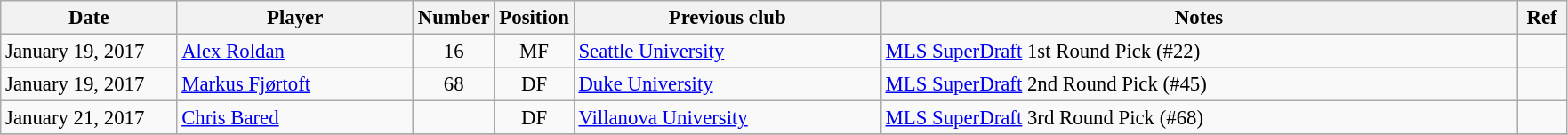<table class="wikitable" style="text-align:left; font-size:95%;">
<tr>
<th style="background:; width:125px;">Date</th>
<th style="background:; width:170px;">Player</th>
<th style="background:; width:50px;">Number</th>
<th style="background:; width:50px;">Position</th>
<th style="background:; width:223px;">Previous club</th>
<th style="background:; width:470px;">Notes</th>
<th style="background:; width:30px;">Ref</th>
</tr>
<tr>
<td>January 19, 2017</td>
<td><a href='#'>Alex Roldan</a></td>
<td align=center>16</td>
<td align=center>MF</td>
<td><a href='#'>Seattle University</a></td>
<td><a href='#'>MLS SuperDraft</a> 1st Round Pick (#22)</td>
<td></td>
</tr>
<tr>
<td>January 19, 2017</td>
<td><a href='#'>Markus Fjørtoft</a></td>
<td align=center>68</td>
<td align=center>DF</td>
<td><a href='#'>Duke University</a></td>
<td><a href='#'>MLS SuperDraft</a> 2nd Round Pick (#45)</td>
<td></td>
</tr>
<tr>
<td>January 21, 2017</td>
<td><a href='#'>Chris Bared</a></td>
<td align=center></td>
<td align=center>DF</td>
<td><a href='#'>Villanova University</a></td>
<td><a href='#'>MLS SuperDraft</a> 3rd Round Pick (#68)</td>
<td></td>
</tr>
<tr>
</tr>
</table>
